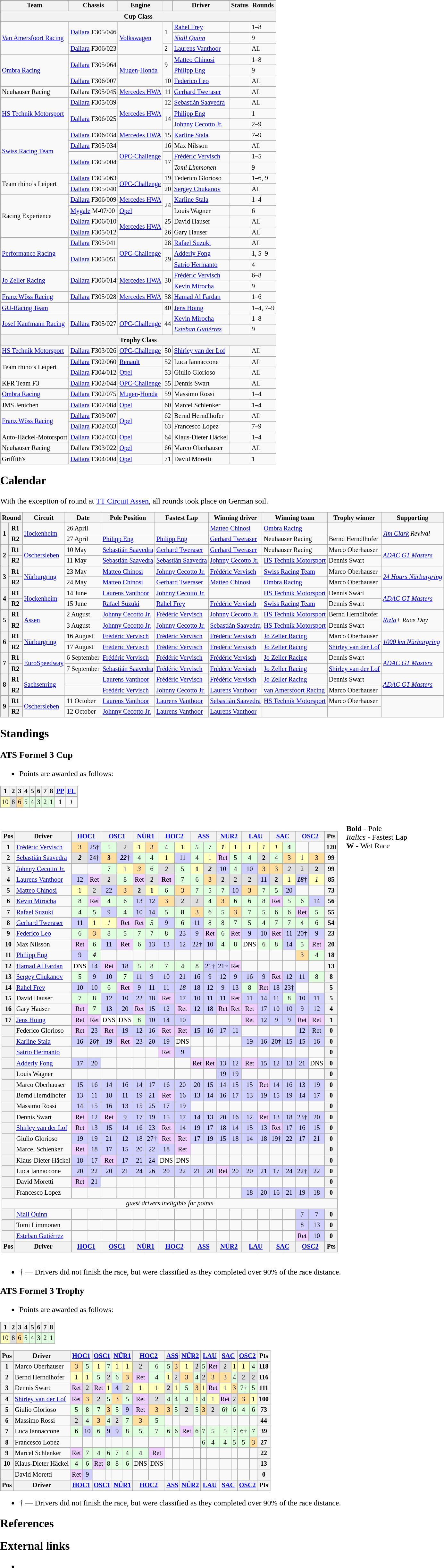<table>
<tr>
<td><br><table class="wikitable" style="font-size: 85%;">
<tr>
<th>Team</th>
<th>Chassis</th>
<th>Engine</th>
<th></th>
<th>Driver</th>
<th>Status</th>
<th>Rounds</th>
</tr>
<tr>
<th colspan=7>Cup Class</th>
</tr>
<tr>
<td rowspan=3> <a href='#'>Van Amersfoort Racing</a></td>
<td rowspan=2><a href='#'>Dallara</a> F305/046</td>
<td rowspan=3><a href='#'>Volkswagen</a></td>
<td rowspan=2>1</td>
<td> <a href='#'>Rahel Frey</a></td>
<td align=center></td>
<td>1–8</td>
</tr>
<tr>
<td><em> <a href='#'>Niall Quinn</a></em></td>
<td></td>
<td>9</td>
</tr>
<tr>
<td><a href='#'>Dallara</a> F306/023</td>
<td>2</td>
<td> <a href='#'>Laurens Vanthoor</a></td>
<td align=center></td>
<td>All</td>
</tr>
<tr>
<td rowspan=3> <a href='#'>Ombra Racing</a></td>
<td rowspan=2><a href='#'>Dallara</a> F305/064</td>
<td rowspan=3><a href='#'>Mugen</a>-<a href='#'>Honda</a></td>
<td rowspan=2>9</td>
<td> <a href='#'>Matteo Chinosi</a></td>
<td></td>
<td>1–8</td>
</tr>
<tr>
<td> <a href='#'>Philipp Eng</a></td>
<td></td>
<td>9</td>
</tr>
<tr>
<td><a href='#'>Dallara</a> F306/007</td>
<td>10</td>
<td> <a href='#'>Federico Leo</a></td>
<td align=center></td>
<td>All</td>
</tr>
<tr>
<td> Neuhauser Racing</td>
<td>Dallara F305/045</td>
<td><a href='#'>Mercedes HWA</a></td>
<td>11</td>
<td> <a href='#'>Gerhard Tweraser</a></td>
<td></td>
<td>All</td>
</tr>
<tr>
<td rowspan=3> <a href='#'>HS Technik Motorsport</a></td>
<td><a href='#'>Dallara</a> F305/039</td>
<td rowspan=3><a href='#'>Mercedes HWA</a></td>
<td>12</td>
<td> <a href='#'>Sebastián Saavedra</a></td>
<td align=center></td>
<td>All</td>
</tr>
<tr>
<td rowspan=2><a href='#'>Dallara</a> F306/025</td>
<td rowspan=2>14</td>
<td> <a href='#'>Philipp Eng</a></td>
<td align=center></td>
<td>1</td>
</tr>
<tr>
<td> <a href='#'>Johnny Cecotto Jr.</a></td>
<td></td>
<td>2–9</td>
</tr>
<tr>
<td rowspan=4> <a href='#'>Swiss Racing Team</a></td>
<td><a href='#'>Dallara</a> F306/034</td>
<td><a href='#'>Mercedes HWA</a></td>
<td>15</td>
<td> <a href='#'>Karline Stala</a></td>
<td align=center></td>
<td>7–9</td>
</tr>
<tr>
<td><a href='#'>Dallara</a> F305/034</td>
<td rowspan=3><a href='#'>OPC-Challenge</a></td>
<td>16</td>
<td> Max Nilsson</td>
<td></td>
<td>All</td>
</tr>
<tr>
<td rowspan=2><a href='#'>Dallara</a> F305/004</td>
<td rowspan=2>17</td>
<td> <a href='#'>Frédéric Vervisch</a></td>
<td></td>
<td>1–5</td>
</tr>
<tr>
<td><em> Tomi Limmonen</em></td>
<td></td>
<td>9</td>
</tr>
<tr>
<td rowspan=2> Team rhino’s Leipert</td>
<td><a href='#'>Dallara</a> F305/063</td>
<td rowspan=2><a href='#'>OPC-Challenge</a></td>
<td>19</td>
<td> Federico Glorioso</td>
<td></td>
<td>1–6, 9</td>
</tr>
<tr>
<td><a href='#'>Dallara</a> F305/040</td>
<td>20</td>
<td> <a href='#'>Sergey Chukanov</a></td>
<td align=center></td>
<td>All</td>
</tr>
<tr>
<td rowspan=4> Racing Experience</td>
<td><a href='#'>Dallara</a> F306/009</td>
<td><a href='#'>Mercedes HWA</a></td>
<td rowspan=2>24</td>
<td> <a href='#'>Karline Stala</a></td>
<td align=center></td>
<td>1–4</td>
</tr>
<tr>
<td><a href='#'>Mygale</a> M-07/00</td>
<td><a href='#'>Opel</a></td>
<td> Louis Wagner</td>
<td></td>
<td>6</td>
</tr>
<tr>
<td><a href='#'>Dallara</a> F306/010</td>
<td rowspan=2><a href='#'>Mercedes HWA</a></td>
<td>25</td>
<td> David Hauser</td>
<td align=center></td>
<td>All</td>
</tr>
<tr>
<td><a href='#'>Dallara</a> F305/012</td>
<td>26</td>
<td> Gary Hauser</td>
<td align=center></td>
<td>All</td>
</tr>
<tr>
<td rowspan=3> <a href='#'>Performance Racing</a></td>
<td><a href='#'>Dallara</a> F305/041</td>
<td rowspan=3><a href='#'>OPC-Challenge</a></td>
<td>28</td>
<td> <a href='#'>Rafael Suzuki</a></td>
<td></td>
<td>All</td>
</tr>
<tr>
<td rowspan=2><a href='#'>Dallara</a> F305/051</td>
<td rowspan=2>29</td>
<td> <a href='#'>Adderly Fong</a></td>
<td align=center></td>
<td>1, 5–9</td>
</tr>
<tr>
<td> <a href='#'>Satrio Hermanto</a></td>
<td></td>
<td>4</td>
</tr>
<tr>
<td rowspan=2> <a href='#'>Jo Zeller Racing</a></td>
<td rowspan=2><a href='#'>Dallara</a> F306/014</td>
<td rowspan=2><a href='#'>Mercedes HWA</a></td>
<td rowspan=2>30</td>
<td> <a href='#'>Frédéric Vervisch</a></td>
<td></td>
<td>6–8</td>
</tr>
<tr>
<td> <a href='#'>Kevin Mirocha</a></td>
<td></td>
<td>9</td>
</tr>
<tr>
<td> <a href='#'>Franz Wöss Racing</a></td>
<td><a href='#'>Dallara</a> F305/028</td>
<td><a href='#'>Mercedes HWA</a></td>
<td>38</td>
<td> <a href='#'>Hamad Al Fardan</a></td>
<td></td>
<td>1–6</td>
</tr>
<tr>
<td> <a href='#'>GU-Racing Team</a></td>
<td></td>
<td></td>
<td>40</td>
<td> <a href='#'>Jens Höing</a></td>
<td></td>
<td>1–4, 7–9</td>
</tr>
<tr>
<td rowspan=2> <a href='#'>Josef Kaufmann Racing</a></td>
<td rowspan=2><a href='#'>Dallara</a> F305/027</td>
<td rowspan=2><a href='#'>OPC-Challenge</a></td>
<td rowspan=2>44</td>
<td> <a href='#'>Kevin Mirocha</a></td>
<td></td>
<td>1–8</td>
</tr>
<tr>
<td><em> <a href='#'>Esteban Gutiérrez</a></em></td>
<td align=center></td>
<td>9</td>
</tr>
<tr>
<th colspan=7>Trophy Class</th>
</tr>
<tr>
<td> <a href='#'>HS Technik Motorsport</a></td>
<td><a href='#'>Dallara</a> F303/026</td>
<td><a href='#'>OPC-Challenge</a></td>
<td>50</td>
<td> <a href='#'>Shirley van der Lof</a></td>
<td></td>
<td>All</td>
</tr>
<tr>
<td rowspan=2> Team rhino’s Leipert</td>
<td><a href='#'>Dallara</a> F302/060</td>
<td><a href='#'>Renault</a></td>
<td>52</td>
<td> Luca Iannaccone</td>
<td></td>
<td>All</td>
</tr>
<tr>
<td><a href='#'>Dallara</a> F304/012</td>
<td><a href='#'>Opel</a></td>
<td>53</td>
<td> Giulio Glorioso</td>
<td align=center></td>
<td>All</td>
</tr>
<tr>
<td> KFR Team F3</td>
<td><a href='#'>Dallara</a> F302/044</td>
<td><a href='#'>OPC-Challenge</a></td>
<td>55</td>
<td> Dennis Swart</td>
<td align=center></td>
<td>All</td>
</tr>
<tr>
<td> <a href='#'>Ombra Racing</a></td>
<td><a href='#'>Dallara</a> F302/075</td>
<td><a href='#'>Mugen</a>-<a href='#'>Honda</a></td>
<td>59</td>
<td> Massimo Rossi</td>
<td></td>
<td>1–4</td>
</tr>
<tr>
<td> JMS Jenichen</td>
<td><a href='#'>Dallara</a> F302/084</td>
<td><a href='#'>Opel</a></td>
<td>60</td>
<td> Marcel Schlenker</td>
<td align=center></td>
<td>1–4</td>
</tr>
<tr>
<td rowspan=2> <a href='#'>Franz Wöss Racing</a></td>
<td><a href='#'>Dallara</a> F303/007</td>
<td rowspan=2><a href='#'>Opel</a></td>
<td>62</td>
<td> Bernd Herndlhofer</td>
<td align=center></td>
<td>All</td>
</tr>
<tr>
<td><a href='#'>Dallara</a> F302/033</td>
<td>63</td>
<td> Francesco Lopez</td>
<td></td>
<td>7–9</td>
</tr>
<tr>
<td> Auto-Häckel-Motorsport</td>
<td><a href='#'>Dallara</a> F302/033</td>
<td><a href='#'>Opel</a></td>
<td>64</td>
<td> Klaus-Dieter Häckel</td>
<td></td>
<td>1–4</td>
</tr>
<tr>
<td> Neuhauser Racing</td>
<td>Dallara F303/022</td>
<td><a href='#'>Opel</a></td>
<td>66</td>
<td> Marco Oberhauser</td>
<td></td>
<td>All</td>
</tr>
<tr>
<td> Griffith's</td>
<td><a href='#'>Dallara</a> F304/004</td>
<td><a href='#'>Opel</a></td>
<td>71</td>
<td> David Moretti</td>
<td></td>
<td>1</td>
</tr>
</table>
<h2>Calendar</h2>With the exception of round at <a href='#'>TT Circuit Assen</a>, all rounds took place on German soil.<table class="wikitable" style="font-size: 85%;">
<tr>
<th colspan=2>Round</th>
<th>Circuit</th>
<th>Date</th>
<th>Pole Position</th>
<th>Fastest Lap</th>
<th>Winning driver</th>
<th>Winning team</th>
<th>Trophy winner</th>
<th>Supporting</th>
</tr>
<tr>
<th rowspan=2>1</th>
<th>R1</th>
<td rowspan=2><a href='#'>Hockenheim</a></td>
<td>26 April</td>
<td></td>
<td></td>
<td> <a href='#'>Matteo Chinosi</a></td>
<td> <a href='#'>Ombra Racing</a></td>
<td></td>
<td rowspan=2><em><a href='#'>Jim Clark</a> Revival</em></td>
</tr>
<tr>
<th>R2</th>
<td>27 April</td>
<td> <a href='#'>Philipp Eng</a></td>
<td> <a href='#'>Philipp Eng</a></td>
<td> <a href='#'>Gerhard Tweraser</a></td>
<td> Neuhauser Racing</td>
<td> Bernd Herndlhofer</td>
</tr>
<tr>
<th rowspan=2>2</th>
<th>R1</th>
<td rowspan=2><a href='#'>Oschersleben</a></td>
<td>10 May</td>
<td> <a href='#'>Sebastián Saavedra</a></td>
<td> <a href='#'>Gerhard Tweraser</a></td>
<td> <a href='#'>Gerhard Tweraser</a></td>
<td> Neuhauser Racing</td>
<td> Marco Oberhauser</td>
<td rowspan=2><em><a href='#'>ADAC GT Masters</a></em></td>
</tr>
<tr>
<th>R2</th>
<td>11 May</td>
<td> <a href='#'>Sebastián Saavedra</a></td>
<td> <a href='#'>Sebastián Saavedra</a></td>
<td> <a href='#'>Johnny Cecotto Jr.</a></td>
<td> <a href='#'>HS Technik Motorsport</a></td>
<td> Dennis Swart</td>
</tr>
<tr>
<th rowspan=2>3</th>
<th>R1</th>
<td rowspan=2><a href='#'>Nürburgring</a></td>
<td>23 May</td>
<td> <a href='#'>Matteo Chinosi</a></td>
<td> <a href='#'>Johnny Cecotto Jr.</a></td>
<td> <a href='#'>Frédéric Vervisch</a></td>
<td> <a href='#'>Swiss Racing Team</a></td>
<td> Marco Oberhauser</td>
<td rowspan=2><em><a href='#'>24 Hours Nürburgring</a></em></td>
</tr>
<tr>
<th>R2</th>
<td>24 May</td>
<td> <a href='#'>Matteo Chinosi</a></td>
<td> <a href='#'>Gerhard Tweraser</a></td>
<td> <a href='#'>Matteo Chinosi</a></td>
<td> <a href='#'>Ombra Racing</a></td>
<td> Marco Oberhauser</td>
</tr>
<tr>
<th rowspan=2>4</th>
<th>R1</th>
<td rowspan=2><a href='#'>Hockenheim</a></td>
<td>14 June</td>
<td> <a href='#'>Laurens Vanthoor</a></td>
<td> <a href='#'>Johnny Cecotto Jr.</a></td>
<td></td>
<td> <a href='#'>HS Technik Motorsport</a></td>
<td> Dennis Swart</td>
<td rowspan=2><em><a href='#'>ADAC GT Masters</a></em></td>
</tr>
<tr>
<th>R2</th>
<td>15 June</td>
<td> <a href='#'>Rafael Suzuki</a></td>
<td> <a href='#'>Rahel Frey</a></td>
<td> <a href='#'>Frédéric Vervisch</a></td>
<td> <a href='#'>Swiss Racing Team</a></td>
<td> Dennis Swart</td>
</tr>
<tr>
<th rowspan=2>5</th>
<th>R1</th>
<td rowspan="2"><a href='#'>Assen</a></td>
<td>2 August</td>
<td> <a href='#'>Johnny Cecotto Jr.</a></td>
<td> <a href='#'>Frédéric Vervisch</a></td>
<td> <a href='#'>Johnny Cecotto Jr.</a></td>
<td> <a href='#'>HS Technik Motorsport</a></td>
<td> Bernd Herndlhofer</td>
<td rowspan=2><em><a href='#'>Rizla</a>+ Race Day</em></td>
</tr>
<tr>
<th>R2</th>
<td>3 August</td>
<td> <a href='#'>Johnny Cecotto Jr.</a></td>
<td> <a href='#'>Johnny Cecotto Jr.</a></td>
<td> <a href='#'>Sebastián Saavedra</a></td>
<td> <a href='#'>HS Technik Motorsport</a></td>
<td> Dennis Swart</td>
</tr>
<tr>
<th rowspan=2>6</th>
<th>R1</th>
<td rowspan=2><a href='#'>Nürburgring</a></td>
<td>16 August</td>
<td> <a href='#'>Frédéric Vervisch</a></td>
<td> <a href='#'>Frédéric Vervisch</a></td>
<td> <a href='#'>Frédéric Vervisch</a></td>
<td> <a href='#'>Jo Zeller Racing</a></td>
<td> Marco Oberhauser</td>
<td rowspan=2><em><a href='#'>1000 km Nürburgring</a></em></td>
</tr>
<tr>
<th>R2</th>
<td>17 August</td>
<td> <a href='#'>Frédéric Vervisch</a></td>
<td> <a href='#'>Frédéric Vervisch</a></td>
<td> <a href='#'>Frédéric Vervisch</a></td>
<td> <a href='#'>Jo Zeller Racing</a></td>
<td> <a href='#'>Shirley van der Lof</a></td>
</tr>
<tr>
<th rowspan=2>7</th>
<th>R1</th>
<td rowspan=2><a href='#'>EuroSpeedway</a></td>
<td>6 September</td>
<td> <a href='#'>Frédéric Vervisch</a></td>
<td> <a href='#'>Frédéric Vervisch</a></td>
<td> <a href='#'>Frédéric Vervisch</a></td>
<td> <a href='#'>Jo Zeller Racing</a></td>
<td> Dennis Swart</td>
<td rowspan=2><em><a href='#'>ADAC GT Masters</a></em></td>
</tr>
<tr>
<th>R2</th>
<td>7 September</td>
<td> <a href='#'>Sebastián Saavedra</a></td>
<td> <a href='#'>Frédéric Vervisch</a></td>
<td> <a href='#'>Frédéric Vervisch</a></td>
<td> <a href='#'>Jo Zeller Racing</a></td>
<td> <a href='#'>Shirley van der Lof</a></td>
</tr>
<tr>
<th rowspan=2>8</th>
<th>R1</th>
<td rowspan=2><a href='#'>Sachsenring</a></td>
<td></td>
<td> <a href='#'>Laurens Vanthoor</a></td>
<td> <a href='#'>Frédéric Vervisch</a></td>
<td> <a href='#'>Frédéric Vervisch</a></td>
<td> <a href='#'>Jo Zeller Racing</a></td>
<td> Dennis Swart</td>
<td rowspan=2><em><a href='#'>ADAC GT Masters</a></em></td>
</tr>
<tr>
<th>R2</th>
<td></td>
<td> <a href='#'>Frédéric Vervisch</a></td>
<td> <a href='#'>Johnny Cecotto Jr.</a></td>
<td> <a href='#'>Laurens Vanthoor</a></td>
<td> <a href='#'>van Amersfoort Racing</a></td>
<td> Marco Oberhauser</td>
</tr>
<tr>
<th rowspan=2>9</th>
<th>R1</th>
<td rowspan=2><a href='#'>Oschersleben</a></td>
<td>11 October</td>
<td> <a href='#'>Laurens Vanthoor</a></td>
<td> <a href='#'>Laurens Vanthoor</a></td>
<td> <a href='#'>Sebastián Saavedra</a></td>
<td> <a href='#'>HS Technik Motorsport</a></td>
<td> Marco Oberhauser</td>
<td rowspan=2></td>
</tr>
<tr>
<th>R2</th>
<td>12 October</td>
<td> <a href='#'>Johnny Cecotto Jr.</a></td>
<td> <a href='#'>Laurens Vanthoor</a></td>
<td> <a href='#'>Laurens Vanthoor</a></td>
<td></td>
<td></td>
</tr>
</table>
<h2>Standings</h2><h3>ATS Formel 3 Cup</h3><ul><li>Points are awarded as follows:</li></ul><table class="wikitable" style="font-size: 85%;">
<tr>
<th>1</th>
<th>2</th>
<th>3</th>
<th>4</th>
<th>5</th>
<th>6</th>
<th>7</th>
<th>8</th>
<th><a href='#'>PP</a></th>
<th><a href='#'>FL</a></th>
</tr>
<tr align="center">
<td style="background:#FFFFBF;">10</td>
<td style="background:#DFDFDF;">8</td>
<td style="background:#FFDF9F;">6</td>
<td style="background:#DFFFDF;">5</td>
<td style="background:#DFFFDF;">4</td>
<td style="background:#DFFFDF;">3</td>
<td style="background:#DFFFDF;">2</td>
<td style="background:#DFFFDF;">1</td>
<td><strong>1</strong></td>
<td><em>1</em></td>
</tr>
</table>
<table>
<tr>
<td><br><table class="wikitable" style="font-size: 85%; text-align:center">
<tr valign="top">
<th valign="middle">Pos</th>
<th valign="middle">Driver</th>
<th colspan=2><a href='#'>HOC1</a></th>
<th colspan=2><a href='#'>OSC1</a></th>
<th colspan=2><a href='#'>NÜR1</a></th>
<th colspan=2><a href='#'>HOC2</a></th>
<th colspan=2><a href='#'>ASS</a></th>
<th colspan=2><a href='#'>NÜR2</a></th>
<th colspan=2><a href='#'>LAU</a></th>
<th colspan=2><a href='#'>SAC</a></th>
<th colspan=2><a href='#'>OSC2</a></th>
<th valign="middle">Pts</th>
</tr>
<tr>
<th>1</th>
<td align=left> <a href='#'>Frédéric Vervisch</a></td>
<td style="background:#FFDF9F;">3</td>
<td style="background:#CFCFFF;">25†</td>
<td style="background:#DFFFDF;">5</td>
<td style="background:#DFDFDF;">2</td>
<td style="background:#FFFFBF;">1</td>
<td style="background:#FFDF9F;">3</td>
<td style="background:#DFFFDF;">4</td>
<td style="background:#FFFFBF;">1</td>
<td style="background:#DFFFDF;"><em>5</em></td>
<td style="background:#DFFFDF;">7</td>
<td style="background:#FFFFBF;"><strong><em>1</em></strong></td>
<td style="background:#FFFFBF;"><strong><em>1</em></strong></td>
<td style="background:#FFFFBF;"><strong><em>1</em></strong></td>
<td style="background:#FFFFBF;"><em>1</em></td>
<td style="background:#FFFFBF;"><em>1</em></td>
<td style="background:#DFFFDF;"><strong>4</strong></td>
<td></td>
<td></td>
<th>120</th>
</tr>
<tr>
<th>2</th>
<td align=left> <a href='#'>Sebastián Saavedra</a></td>
<td style="background:#DFDFDF;"><strong><em>2</em></strong></td>
<td style="background:#CFCFFF;">24†</td>
<td style="background:#FFDF9F;"><strong>3</strong></td>
<td style="background:#CFCFFF;"><strong><em>22</em></strong>†</td>
<td style="background:#DFFFDF;">4</td>
<td style="background:#DFFFDF;">4</td>
<td style="background:#FFFFBF;">1</td>
<td style="background:#CFCFFF;">11</td>
<td style="background:#DFFFDF;">4</td>
<td style="background:#FFFFBF;">1</td>
<td style="background:#EFCFFF;">Ret</td>
<td style="background:#DFFFDF;">5</td>
<td style="background:#DFFFDF;">4</td>
<td style="background:#DFDFDF;"><strong>2</strong></td>
<td style="background:#DFFFDF;">4</td>
<td style="background:#FFDF9F;">3</td>
<td style="background:#FFFFBF;">1</td>
<td style="background:#FFDF9F;">3</td>
<th>99</th>
</tr>
<tr>
<th>3</th>
<td align=left> <a href='#'>Johnny Cecotto Jr.</a></td>
<td></td>
<td></td>
<td style="background:#DFFFDF;">7</td>
<td style="background:#FFFFBF;">1</td>
<td style="background:#FFDF9F;"><em>3</em></td>
<td style="background:#DFFFDF;">6</td>
<td style="background:#DFDFDF;"><em>2</em></td>
<td style="background:#DFFFDF;">5</td>
<td style="background:#FFFFBF;"><strong>1</strong></td>
<td style="background:#DFDFDF;"><strong><em>2</em></strong></td>
<td style="background:#CFCFFF;">10</td>
<td style="background:#DFFFDF;">4</td>
<td style="background:#CFCFFF;">10</td>
<td style="background:#FFDF9F;">3</td>
<td style="background:#FFDF9F;">3</td>
<td style="background:#DFDFDF;"><em>2</em></td>
<td style="background:#DFDFDF;">2</td>
<td style="background:#DFDFDF;"><strong>2</strong></td>
<th>99</th>
</tr>
<tr>
<th>4</th>
<td align=left> <a href='#'>Laurens Vanthoor</a></td>
<td style="background:#CFCFFF;">12</td>
<td style="background:#EFCFFF;">Ret</td>
<td style="background:#DFDFDF;">2</td>
<td style="background:#DFFFDF;">8</td>
<td style="background:#EFCFFF;">Ret</td>
<td style="background:#DFDFDF;">2</td>
<td style="background:#EFCFFF;"><strong>Ret</strong></td>
<td style="background:#DFFFDF;">7</td>
<td style="background:#DFFFDF;">6</td>
<td style="background:#FFDF9F;">3</td>
<td style="background:#DFDFDF;">2</td>
<td style="background:#DFDFDF;">2</td>
<td style="background:#DFDFDF;">2</td>
<td style="background:#CFCFFF;">11</td>
<td style="background:#DFDFDF;"><strong>2</strong></td>
<td style="background:#FFFFBF;">1</td>
<td style="background:#CFCFFF;"><strong><em>18</em></strong>†</td>
<td style="background:#FFFFBF;"><em>1</em></td>
<th>85</th>
</tr>
<tr>
<th>5</th>
<td align=left> <a href='#'>Matteo Chinosi</a></td>
<td style="background:#FFFFBF;">1</td>
<td style="background:#DFDFDF;">2</td>
<td style="background:#CFCFFF;">22</td>
<td style="background:#FFDF9F;">3</td>
<td style="background:#DFDFDF;"><strong>2</strong></td>
<td style="background:#FFFFBF;"><strong>1</strong></td>
<td style="background:#DFFFDF;">6</td>
<td style="background:#FFDF9F;">3</td>
<td style="background:#DFFFDF;">7</td>
<td style="background:#DFFFDF;">5</td>
<td style="background:#DFFFDF;">7</td>
<td style="background:#CFCFFF;">10</td>
<td style="background:#FFDF9F;">3</td>
<td style="background:#DFFFDF;">7</td>
<td style="background:#DFFFDF;">5</td>
<td style="background:#CFCFFF;">20</td>
<td></td>
<td></td>
<th>73</th>
</tr>
<tr>
<th>6</th>
<td align=left> <a href='#'>Kevin Mirocha</a></td>
<td style="background:#DFFFDF;">8</td>
<td style="background:#EFCFFF;">Ret</td>
<td style="background:#DFFFDF;">4</td>
<td style="background:#DFFFDF;">6</td>
<td style="background:#CFCFFF;">13</td>
<td style="background:#CFCFFF;">12</td>
<td style="background:#FFDF9F;">3</td>
<td style="background:#DFDFDF;">2</td>
<td style="background:#DFDFDF;">2</td>
<td style="background:#DFFFDF;">4</td>
<td style="background:#FFDF9F;">3</td>
<td style="background:#DFFFDF;">6</td>
<td style="background:#DFFFDF;">6</td>
<td style="background:#DFFFDF;">8</td>
<td style="background:#EFCFFF;">Ret</td>
<td style="background:#DFFFDF;">5</td>
<td style="background:#DFFFDF;">6</td>
<td style="background:#CFCFFF;">14</td>
<th>56</th>
</tr>
<tr>
<th>7</th>
<td align=left> <a href='#'>Rafael Suzuki</a></td>
<td style="background:#DFFFDF;">4</td>
<td style="background:#DFFFDF;">5</td>
<td style="background:#CFCFFF;">9</td>
<td style="background:#DFFFDF;">4</td>
<td style="background:#CFCFFF;">10</td>
<td style="background:#CFCFFF;">14</td>
<td style="background:#DFFFDF;">5</td>
<td style="background:#DFFFDF;"><strong>8</strong></td>
<td style="background:#FFDF9F;">3</td>
<td style="background:#DFFFDF;">6</td>
<td style="background:#DFFFDF;">5</td>
<td style="background:#FFDF9F;">3</td>
<td style="background:#DFFFDF;">7</td>
<td style="background:#DFFFDF;">5</td>
<td style="background:#DFFFDF;">6</td>
<td style="background:#DFFFDF;">6</td>
<td style="background:#EFCFFF;">Ret</td>
<td style="background:#DFFFDF;">5</td>
<th>55</th>
</tr>
<tr>
<th>8</th>
<td align=left> <a href='#'>Gerhard Tweraser</a></td>
<td style="background:#CFCFFF;">11</td>
<td style="background:#FFFFBF;">1</td>
<td style="background:#FFFFBF;"><em>1</em></td>
<td style="background:#EFCFFF;">Ret</td>
<td style="background:#EFCFFF;">Ret</td>
<td style="background:#DFFFDF;"><em>5</em></td>
<td style="background:#CFCFFF;">9</td>
<td style="background:#DFFFDF;">6</td>
<td style="background:#CFCFFF;">11</td>
<td style="background:#DFFFDF;">8</td>
<td style="background:#DFFFDF;">8</td>
<td style="background:#DFFFDF;">7</td>
<td style="background:#DFFFDF;">5</td>
<td style="background:#DFFFDF;">4</td>
<td style="background:#DFFFDF;">7</td>
<td style="background:#DFFFDF;">7</td>
<td style="background:#DFFFDF;">4</td>
<td style="background:#DFFFDF;">6</td>
<th>54</th>
</tr>
<tr>
<th>9</th>
<td align=left> <a href='#'>Federico Leo</a></td>
<td style="background:#DFFFDF;">6</td>
<td style="background:#FFDF9F;">3</td>
<td style="background:#DFFFDF;">8</td>
<td style="background:#DFFFDF;">5</td>
<td style="background:#DFFFDF;">7</td>
<td style="background:#DFFFDF;">7</td>
<td style="background:#DFFFDF;">8</td>
<td style="background:#CFCFFF;">23</td>
<td style="background:#CFCFFF;">9</td>
<td style="background:#EFCFFF;">Ret</td>
<td style="background:#DFFFDF;">6</td>
<td style="background:#EFCFFF;">Ret</td>
<td style="background:#CFCFFF;">9</td>
<td style="background:#CFCFFF;">10</td>
<td style="background:#EFCFFF;">Ret</td>
<td style="background:#CFCFFF;">11</td>
<td style="background:#CFCFFF;">20†</td>
<td style="background:#CFCFFF;">9</td>
<th>23</th>
</tr>
<tr>
<th>10</th>
<td align=left> Max Nilsson</td>
<td style="background:#EFCFFF;">Ret</td>
<td style="background:#DFFFDF;">6</td>
<td style="background:#CFCFFF;">11</td>
<td style="background:#EFCFFF;">Ret</td>
<td style="background:#DFFFDF;">6</td>
<td style="background:#CFCFFF;">13</td>
<td style="background:#CFCFFF;">13</td>
<td style="background:#CFCFFF;">12</td>
<td style="background:#CFCFFF;">22†</td>
<td style="background:#CFCFFF;">10</td>
<td style="background:#DFFFDF;">4</td>
<td style="background:#DFFFDF;">8</td>
<td style="background:#FFFFFF;">DNS</td>
<td style="background:#DFFFDF;">6</td>
<td style="background:#DFFFDF;">8</td>
<td style="background:#CFCFFF;">14</td>
<td style="background:#DFFFDF;">5</td>
<td style="background:#EFCFFF;">Ret</td>
<th>20</th>
</tr>
<tr>
<th>11</th>
<td align=left> <a href='#'>Philipp Eng</a></td>
<td style="background:#CFCFFF;">9</td>
<td style="background:#DFFFDF;"><strong><em>4</em></strong></td>
<td></td>
<td></td>
<td></td>
<td></td>
<td></td>
<td></td>
<td></td>
<td></td>
<td></td>
<td></td>
<td></td>
<td></td>
<td></td>
<td></td>
<td style="background:#FFDF9F;">3</td>
<td style="background:#DFFFDF;">4</td>
<th>18</th>
</tr>
<tr>
<th>12</th>
<td align=left> <a href='#'>Hamad Al Fardan</a></td>
<td style="background:#FFFFFF;">DNS</td>
<td style="background:#CFCFFF;">14</td>
<td style="background:#EFCFFF;">Ret</td>
<td style="background:#CFCFFF;">18</td>
<td style="background:#DFFFDF;">5</td>
<td style="background:#DFFFDF;">8</td>
<td style="background:#DFFFDF;">7</td>
<td style="background:#DFFFDF;">4</td>
<td style="background:#DFFFDF;">8</td>
<td style="background:#CFCFFF;">21†</td>
<td style="background:#CFCFFF;">21†</td>
<td style="background:#EFCFFF;">Ret</td>
<td></td>
<td></td>
<td></td>
<td></td>
<td></td>
<td></td>
<th>13</th>
</tr>
<tr>
<th>13</th>
<td align=left> <a href='#'>Sergey Chukanov</a></td>
<td style="background:#DFFFDF;">5</td>
<td style="background:#CFCFFF;">9</td>
<td style="background:#CFCFFF;">10</td>
<td style="background:#DFFFDF;">7</td>
<td style="background:#CFCFFF;">11</td>
<td style="background:#CFCFFF;">9</td>
<td style="background:#CFCFFF;">10</td>
<td style="background:#CFCFFF;">21</td>
<td style="background:#CFCFFF;">16</td>
<td style="background:#CFCFFF;">9</td>
<td style="background:#CFCFFF;">12</td>
<td style="background:#CFCFFF;">9</td>
<td style="background:#CFCFFF;">16</td>
<td style="background:#CFCFFF;">9</td>
<td style="background:#EFCFFF;">Ret</td>
<td style="background:#CFCFFF;">12</td>
<td style="background:#CFCFFF;">11</td>
<td style="background:#DFFFDF;">8</td>
<th>8</th>
</tr>
<tr>
<th>14</th>
<td align=left> <a href='#'>Rahel Frey</a></td>
<td style="background:#CFCFFF;">10</td>
<td style="background:#CFCFFF;">10</td>
<td style="background:#DFFFDF;">6</td>
<td style="background:#EFCFFF;">Ret</td>
<td style="background:#CFCFFF;">9</td>
<td style="background:#CFCFFF;">11</td>
<td style="background:#CFCFFF;">11</td>
<td style="background:#CFCFFF;"><em>18</em></td>
<td style="background:#CFCFFF;">18</td>
<td style="background:#CFCFFF;">12</td>
<td style="background:#CFCFFF;">9</td>
<td style="background:#CFCFFF;">13</td>
<td style="background:#DFFFDF;">8</td>
<td style="background:#EFCFFF;">Ret</td>
<td style="background:#CFCFFF;">18</td>
<td style="background:#CFCFFF;">23†</td>
<td></td>
<td></td>
<th>5</th>
</tr>
<tr>
<th>15</th>
<td align=left> David Hauser</td>
<td style="background:#DFFFDF;">7</td>
<td style="background:#DFFFDF;">8</td>
<td style="background:#CFCFFF;">12</td>
<td style="background:#CFCFFF;">10</td>
<td style="background:#CFCFFF;">22</td>
<td style="background:#CFCFFF;">18</td>
<td style="background:#EFCFFF;">Ret</td>
<td style="background:#CFCFFF;">17</td>
<td style="background:#CFCFFF;">10</td>
<td style="background:#CFCFFF;">11</td>
<td style="background:#CFCFFF;">11</td>
<td style="background:#EFCFFF;">Ret</td>
<td style="background:#CFCFFF;">11</td>
<td style="background:#CFCFFF;">14</td>
<td style="background:#CFCFFF;">11</td>
<td style="background:#DFFFDF;">8</td>
<td style="background:#CFCFFF;">10</td>
<td style="background:#CFCFFF;">11</td>
<th>5</th>
</tr>
<tr>
<th>16</th>
<td align=left> Gary Hauser</td>
<td style="background:#EFCFFF;">Ret</td>
<td style="background:#DFFFDF;">7</td>
<td style="background:#CFCFFF;">13</td>
<td style="background:#CFCFFF;">20</td>
<td style="background:#EFCFFF;">Ret</td>
<td style="background:#CFCFFF;">15</td>
<td style="background:#CFCFFF;">12</td>
<td style="background:#EFCFFF;">Ret</td>
<td style="background:#CFCFFF;">12</td>
<td style="background:#CFCFFF;">18</td>
<td style="background:#EFCFFF;">Ret</td>
<td style="background:#EFCFFF;">Ret</td>
<td style="background:#EFCFFF;">Ret</td>
<td style="background:#CFCFFF;">17</td>
<td style="background:#CFCFFF;">10</td>
<td style="background:#CFCFFF;">10</td>
<td style="background:#CFCFFF;">9</td>
<td style="background:#CFCFFF;">12</td>
<th>4</th>
</tr>
<tr>
<th>17</th>
<td align=left> <a href='#'>Jens Höing</a></td>
<td style="background:#EFCFFF;">Ret</td>
<td style="background:#EFCFFF;">Ret</td>
<td style="background:#FFFFFF;">DNS</td>
<td style="background:#FFFFFF;">DNS</td>
<td style="background:#DFFFDF;">8</td>
<td style="background:#CFCFFF;">10</td>
<td style="background:#CFCFFF;">14</td>
<td style="background:#CFCFFF;">10</td>
<td></td>
<td></td>
<td></td>
<td></td>
<td style="background:#EFCFFF;">Ret</td>
<td style="background:#CFCFFF;">12</td>
<td style="background:#CFCFFF;">9</td>
<td style="background:#CFCFFF;">9</td>
<td style="background:#EFCFFF;">Ret</td>
<td style="background:#EFCFFF;">Ret</td>
<th>1</th>
</tr>
<tr>
<th></th>
<td align=left> Federico Glorioso</td>
<td style="background:#EFCFFF;">Ret</td>
<td style="background:#CFCFFF;">23</td>
<td style="background:#EFCFFF;">Ret</td>
<td style="background:#CFCFFF;">19</td>
<td style="background:#CFCFFF;">12</td>
<td style="background:#CFCFFF;">16</td>
<td style="background:#EFCFFF;">Ret</td>
<td style="background:#EFCFFF;">Ret</td>
<td style="background:#CFCFFF;">15</td>
<td style="background:#CFCFFF;">16</td>
<td style="background:#CFCFFF;">17</td>
<td style="background:#CFCFFF;">11</td>
<td></td>
<td></td>
<td></td>
<td></td>
<td style="background:#CFCFFF;">12</td>
<td style="background:#CFCFFF;">Ret</td>
<th>0</th>
</tr>
<tr>
<th></th>
<td align=left> <a href='#'>Karline Stala</a></td>
<td style="background:#CFCFFF;">16</td>
<td style="background:#CFCFFF;">26†</td>
<td style="background:#CFCFFF;">19</td>
<td style="background:#EFCFFF;">Ret</td>
<td style="background:#CFCFFF;">23</td>
<td style="background:#CFCFFF;">20</td>
<td style="background:#CFCFFF;">19</td>
<td style="background:#FFFFFF;">DNS</td>
<td></td>
<td></td>
<td></td>
<td></td>
<td style="background:#CFCFFF;">19</td>
<td style="background:#CFCFFF;">16</td>
<td style="background:#CFCFFF;">20†</td>
<td style="background:#CFCFFF;">15</td>
<td style="background:#CFCFFF;">15</td>
<td style="background:#CFCFFF;">16</td>
<th>0</th>
</tr>
<tr>
<th></th>
<td align=left> <a href='#'>Satrio Hermanto</a></td>
<td></td>
<td></td>
<td></td>
<td></td>
<td></td>
<td></td>
<td style="background:#EFCFFF;">Ret</td>
<td style="background:#CFCFFF;">9</td>
<td></td>
<td></td>
<td></td>
<td></td>
<td></td>
<td></td>
<td></td>
<td></td>
<td></td>
<td></td>
<th>0</th>
</tr>
<tr>
<th></th>
<td align=left> <a href='#'>Adderly Fong</a></td>
<td style="background:#CFCFFF;">17</td>
<td style="background:#CFCFFF;">20</td>
<td></td>
<td></td>
<td></td>
<td></td>
<td></td>
<td></td>
<td style="background:#EFCFFF;">Ret</td>
<td style="background:#EFCFFF;">Ret</td>
<td style="background:#CFCFFF;">13</td>
<td style="background:#CFCFFF;">12</td>
<td style="background:#EFCFFF;">Ret</td>
<td style="background:#CFCFFF;">15</td>
<td style="background:#CFCFFF;">12</td>
<td style="background:#CFCFFF;">13</td>
<td style="background:#CFCFFF;">21</td>
<td style="background:#FFFFFF;">DNS</td>
<th>0</th>
</tr>
<tr>
<th></th>
<td align=left> Louis Wagner</td>
<td></td>
<td></td>
<td></td>
<td></td>
<td></td>
<td></td>
<td></td>
<td></td>
<td></td>
<td></td>
<td style="background:#CFCFFF;">19</td>
<td style="background:#CFCFFF;">19</td>
<td></td>
<td></td>
<td></td>
<td></td>
<td></td>
<td></td>
<th>0</th>
</tr>
<tr>
<th></th>
<td align=left> Marco Oberhauser</td>
<td style="background:#CFCFFF;">15</td>
<td style="background:#CFCFFF;">16</td>
<td style="background:#CFCFFF;">14</td>
<td style="background:#CFCFFF;">16</td>
<td style="background:#CFCFFF;">14</td>
<td style="background:#CFCFFF;">17</td>
<td style="background:#CFCFFF;">16</td>
<td style="background:#CFCFFF;">20</td>
<td style="background:#CFCFFF;">20</td>
<td style="background:#CFCFFF;">15</td>
<td style="background:#CFCFFF;">14</td>
<td style="background:#CFCFFF;">15</td>
<td style="background:#CFCFFF;">15</td>
<td style="background:#EFCFFF;">Ret</td>
<td style="background:#CFCFFF;">14</td>
<td style="background:#CFCFFF;">16</td>
<td style="background:#CFCFFF;">13</td>
<td style="background:#CFCFFF;">19</td>
<th>0</th>
</tr>
<tr>
<th></th>
<td align=left> Bernd Herndlhofer</td>
<td style="background:#CFCFFF;">13</td>
<td style="background:#CFCFFF;">11</td>
<td style="background:#CFCFFF;">18</td>
<td style="background:#CFCFFF;">11</td>
<td style="background:#CFCFFF;">19</td>
<td style="background:#CFCFFF;">21</td>
<td style="background:#EFCFFF;">Ret</td>
<td style="background:#CFCFFF;">16</td>
<td style="background:#CFCFFF;">13</td>
<td style="background:#CFCFFF;">14</td>
<td style="background:#CFCFFF;">16</td>
<td style="background:#CFCFFF;">17</td>
<td style="background:#CFCFFF;">13</td>
<td style="background:#CFCFFF;">19</td>
<td style="background:#CFCFFF;">15</td>
<td style="background:#CFCFFF;">19</td>
<td style="background:#CFCFFF;">14</td>
<td style="background:#CFCFFF;">17</td>
<th>0</th>
</tr>
<tr>
<th></th>
<td align=left> Massimo Rossi</td>
<td style="background:#CFCFFF;">14</td>
<td style="background:#CFCFFF;">15</td>
<td style="background:#CFCFFF;">16</td>
<td style="background:#CFCFFF;">13</td>
<td style="background:#CFCFFF;">15</td>
<td style="background:#CFCFFF;">25</td>
<td style="background:#CFCFFF;">17</td>
<td style="background:#CFCFFF;">19</td>
<td></td>
<td></td>
<td></td>
<td></td>
<td></td>
<td></td>
<td></td>
<td></td>
<td></td>
<td></td>
<th>0</th>
</tr>
<tr>
<th></th>
<td align=left> Dennis Swart</td>
<td style="background:#EFCFFF;">Ret</td>
<td style="background:#CFCFFF;">12</td>
<td style="background:#EFCFFF;">Ret</td>
<td style="background:#CFCFFF;">9</td>
<td style="background:#CFCFFF;">17</td>
<td style="background:#CFCFFF;">19</td>
<td style="background:#CFCFFF;">15</td>
<td style="background:#CFCFFF;">17</td>
<td style="background:#CFCFFF;">14</td>
<td style="background:#CFCFFF;">13</td>
<td style="background:#CFCFFF;">20</td>
<td style="background:#CFCFFF;">16</td>
<td style="background:#CFCFFF;">12</td>
<td style="background:#EFCFFF;">Ret</td>
<td style="background:#CFCFFF;">13</td>
<td style="background:#CFCFFF;">18</td>
<td style="background:#CFCFFF;">23†</td>
<td style="background:#CFCFFF;">20</td>
<th>0</th>
</tr>
<tr>
<th></th>
<td align=left> <a href='#'>Shirley van der Lof</a></td>
<td style="background:#EFCFFF;">Ret</td>
<td style="background:#CFCFFF;">13</td>
<td style="background:#CFCFFF;">15</td>
<td style="background:#CFCFFF;">14</td>
<td style="background:#CFCFFF;">16</td>
<td style="background:#CFCFFF;">23</td>
<td style="background:#EFCFFF;">Ret</td>
<td style="background:#CFCFFF;">14</td>
<td style="background:#CFCFFF;">19</td>
<td style="background:#CFCFFF;">17</td>
<td style="background:#CFCFFF;">18</td>
<td style="background:#CFCFFF;">14</td>
<td style="background:#CFCFFF;">15</td>
<td style="background:#CFCFFF;">13</td>
<td style="background:#EFCFFF;">Ret</td>
<td style="background:#CFCFFF;">17</td>
<td style="background:#CFCFFF;">16</td>
<td style="background:#CFCFFF;">15</td>
<th>0</th>
</tr>
<tr>
<th></th>
<td align=left> Giulio Glorioso</td>
<td style="background:#CFCFFF;">19</td>
<td style="background:#CFCFFF;">19</td>
<td style="background:#CFCFFF;">21</td>
<td style="background:#CFCFFF;">12</td>
<td style="background:#CFCFFF;">18</td>
<td style="background:#CFCFFF;">27†</td>
<td style="background:#EFCFFF;">Ret</td>
<td style="background:#EFCFFF;">Ret</td>
<td style="background:#CFCFFF;">17</td>
<td style="background:#CFCFFF;">19</td>
<td style="background:#CFCFFF;">15</td>
<td style="background:#CFCFFF;">18</td>
<td style="background:#CFCFFF;">14</td>
<td style="background:#CFCFFF;">18</td>
<td style="background:#CFCFFF;">19†</td>
<td style="background:#CFCFFF;">22</td>
<td style="background:#CFCFFF;">17</td>
<td style="background:#CFCFFF;">21</td>
<th>0</th>
</tr>
<tr>
<th></th>
<td align=left> Marcel Schlenker</td>
<td style="background:#EFCFFF;">Ret</td>
<td style="background:#CFCFFF;">18</td>
<td style="background:#CFCFFF;">17</td>
<td style="background:#CFCFFF;">15</td>
<td style="background:#CFCFFF;">20</td>
<td style="background:#CFCFFF;">22</td>
<td style="background:#CFCFFF;">18</td>
<td style="background:#EFCFFF;">Ret</td>
<td></td>
<td></td>
<td></td>
<td></td>
<td></td>
<td></td>
<td></td>
<td></td>
<td></td>
<td></td>
<th>0</th>
</tr>
<tr>
<th></th>
<td align=left> Klaus-Dieter Häckel</td>
<td style="background:#CFCFFF;">18</td>
<td style="background:#CFCFFF;">17</td>
<td style="background:#EFCFFF;">Ret</td>
<td style="background:#CFCFFF;">17</td>
<td style="background:#CFCFFF;">21</td>
<td style="background:#CFCFFF;">24</td>
<td style="background:#FFFFFF;">DNS</td>
<td style="background:#FFFFFF;">DNS</td>
<td></td>
<td></td>
<td></td>
<td></td>
<td></td>
<td></td>
<td></td>
<td></td>
<td></td>
<td></td>
<th>0</th>
</tr>
<tr>
<th></th>
<td align=left> Luca Iannaccone</td>
<td style="background:#CFCFFF;">20</td>
<td style="background:#CFCFFF;">22</td>
<td style="background:#CFCFFF;">20</td>
<td style="background:#CFCFFF;">21</td>
<td style="background:#CFCFFF;">24</td>
<td style="background:#CFCFFF;">26</td>
<td style="background:#CFCFFF;">20</td>
<td style="background:#CFCFFF;">22</td>
<td style="background:#CFCFFF;">21</td>
<td style="background:#CFCFFF;">20</td>
<td style="background:#EFCFFF;">Ret</td>
<td style="background:#CFCFFF;">20</td>
<td style="background:#CFCFFF;">20</td>
<td style="background:#CFCFFF;">21</td>
<td style="background:#CFCFFF;">17</td>
<td style="background:#CFCFFF;">24</td>
<td style="background:#CFCFFF;">22†</td>
<td style="background:#CFCFFF;">22</td>
<th>0</th>
</tr>
<tr>
<th></th>
<td align=left> David Moretti</td>
<td style="background:#EFCFFF;">Ret</td>
<td style="background:#CFCFFF;">21</td>
<td></td>
<td></td>
<td></td>
<td></td>
<td></td>
<td></td>
<td></td>
<td></td>
<td></td>
<td></td>
<td></td>
<td></td>
<td></td>
<td></td>
<td></td>
<td></td>
<th>0</th>
</tr>
<tr>
<th></th>
<td align=left> Francesco Lopez</td>
<td></td>
<td></td>
<td></td>
<td></td>
<td></td>
<td></td>
<td></td>
<td></td>
<td></td>
<td></td>
<td></td>
<td></td>
<td style="background:#CFCFFF;">18</td>
<td style="background:#CFCFFF;">20</td>
<td style="background:#CFCFFF;">16</td>
<td style="background:#CFCFFF;">21</td>
<td style="background:#CFCFFF;">19</td>
<td style="background:#CFCFFF;">18</td>
<th>0</th>
</tr>
<tr>
<td colspan=21 align=center><em>guest drivers ineligible for points</em></td>
</tr>
<tr>
<th></th>
<td align=left> <a href='#'>Niall Quinn</a></td>
<td></td>
<td></td>
<td></td>
<td></td>
<td></td>
<td></td>
<td></td>
<td></td>
<td></td>
<td></td>
<td></td>
<td></td>
<td></td>
<td></td>
<td></td>
<td></td>
<td style="background:#CFCFFF;">7</td>
<td style="background:#CFCFFF;">7</td>
<th>0</th>
</tr>
<tr>
<th></th>
<td align=left> Tomi Limmonen</td>
<td></td>
<td></td>
<td></td>
<td></td>
<td></td>
<td></td>
<td></td>
<td></td>
<td></td>
<td></td>
<td></td>
<td></td>
<td></td>
<td></td>
<td></td>
<td></td>
<td style="background:#CFCFFF;">8</td>
<td style="background:#CFCFFF;">13</td>
<th>0</th>
</tr>
<tr>
<th></th>
<td align=left> <a href='#'>Esteban Gutiérrez</a></td>
<td></td>
<td></td>
<td></td>
<td></td>
<td></td>
<td></td>
<td></td>
<td></td>
<td></td>
<td></td>
<td></td>
<td></td>
<td></td>
<td></td>
<td></td>
<td></td>
<td style="background:#EFCFFF;">Ret</td>
<td style="background:#CFCFFF;">10</td>
<th>0</th>
</tr>
<tr valign="top">
<th valign="middle">Pos</th>
<th valign="middle">Driver</th>
<th colspan=2><a href='#'>HOC1</a></th>
<th colspan=2><a href='#'>OSC1</a></th>
<th colspan=2><a href='#'>NÜR1</a></th>
<th colspan=2><a href='#'>HOC2</a></th>
<th colspan=2><a href='#'>ASS</a></th>
<th colspan=2><a href='#'>NÜR2</a></th>
<th colspan=2><a href='#'>LAU</a></th>
<th colspan=2><a href='#'>SAC</a></th>
<th colspan=2><a href='#'>OSC2</a></th>
<th valign="middle">Pts</th>
</tr>
</table>
</td>
<td valign="top"><br>
<span><strong>Bold</strong> - Pole<br>
<em>Italics</em> - Fastest Lap<br>
<strong><span>W</span></strong> - Wet Race</span></td>
</tr>
</table>
<ul><li>† — Drivers did not finish the race, but were classified as they completed over 90% of the race distance.</li></ul><h3>ATS Formel 3 Trophy</h3><ul><li>Points are awarded as follows:</li></ul><table class="wikitable" style="font-size: 85%;">
<tr>
<th>1</th>
<th>2</th>
<th>3</th>
<th>4</th>
<th>5</th>
<th>6</th>
<th>7</th>
<th>8</th>
</tr>
<tr align="center">
<td style="background:#FFFFBF;">10</td>
<td style="background:#DFDFDF;">8</td>
<td style="background:#FFDF9F;">6</td>
<td style="background:#DFFFDF;">5</td>
<td style="background:#DFFFDF;">4</td>
<td style="background:#DFFFDF;">3</td>
<td style="background:#DFFFDF;">2</td>
<td style="background:#DFFFDF;">1</td>
</tr>
</table>
<table class="wikitable" style="font-size: 85%; text-align:center">
<tr valign="top">
<th valign="middle">Pos</th>
<th valign="middle">Driver</th>
<th colspan=2><a href='#'>HOC1</a></th>
<th colspan=2><a href='#'>OSC1</a></th>
<th colspan=2><a href='#'>NÜR1</a></th>
<th colspan=2><a href='#'>HOC2</a></th>
<th colspan=2><a href='#'>ASS</a></th>
<th colspan=2><a href='#'>NÜR2</a></th>
<th colspan=2><a href='#'>LAU</a></th>
<th colspan=2><a href='#'>SAC</a></th>
<th colspan=2><a href='#'>OSC2</a></th>
<th valign="middle">Pts</th>
</tr>
<tr>
<th>1</th>
<td align=left> Marco Oberhauser</td>
<td style="background:#FFDF9F;">3</td>
<td style="background:#DFFFDF;">5</td>
<td style="background:#FFFFBF;">1</td>
<td style="background:#DFFFDF;">7</td>
<td style="background:#FFFFBF;">1</td>
<td style="background:#FFFFBF;">1</td>
<td style="background:#DFDFDF;">2</td>
<td style="background:#DFFFDF;">6</td>
<td style="background:#DFFFDF;">5</td>
<td style="background:#FFDF9F;">3</td>
<td style="background:#FFFFBF;">1</td>
<td style="background:#DFDFDF;">2</td>
<td style="background:#DFFFDF;">5</td>
<td style="background:#EFCFFF;">Ret</td>
<td style="background:#DFDFDF;">2</td>
<td style="background:#FFFFBF;">1</td>
<td style="background:#FFFFBF;">1</td>
<td style="background:#DFFFDF;">4</td>
<th>118</th>
</tr>
<tr>
<th>2</th>
<td align=left> Bernd Herndlhofer</td>
<td style="background:#FFFFBF;">1</td>
<td style="background:#FFFFBF;">1</td>
<td style="background:#DFFFDF;">5</td>
<td style="background:#DFDFDF;">2</td>
<td style="background:#DFFFDF;">6</td>
<td style="background:#FFDF9F;">3</td>
<td style="background:#EFCFFF;">Ret</td>
<td style="background:#DFFFDF;">4</td>
<td style="background:#FFFFBF;">1</td>
<td style="background:#DFDFDF;">2</td>
<td style="background:#FFDF9F;">3</td>
<td style="background:#DFFFDF;">4</td>
<td style="background:#DFDFDF;">2</td>
<td style="background:#FFDF9F;">3</td>
<td style="background:#FFDF9F;">3</td>
<td style="background:#DFFFDF;">4</td>
<td style="background:#DFDFDF;">2</td>
<td style="background:#DFDFDF;">2</td>
<th>116</th>
</tr>
<tr>
<th>3</th>
<td align=left> Dennis Swart</td>
<td style="background:#EFCFFF;">Ret</td>
<td style="background:#DFDFDF;">2</td>
<td style="background:#EFCFFF;">Ret</td>
<td style="background:#FFFFBF;">1</td>
<td style="background:#CFCFFF;">4</td>
<td style="background:#DFDFDF;">2</td>
<td style="background:#FFFFBF;">1</td>
<td style="background:#FFFFBF;">1</td>
<td style="background:#DFDFDF;">2</td>
<td style="background:#FFFFBF;">1</td>
<td style="background:#DFFFDF;">5</td>
<td style="background:#FFDF9F;">3</td>
<td style="background:#FFFFBF;">1</td>
<td style="background:#EFCFFF;">Ret</td>
<td style="background:#FFFFBF;">1</td>
<td style="background:#FFDF9F;">3</td>
<td style="background:#DFFFDF;">7†</td>
<td style="background:#DFFFDF;">5</td>
<th>111</th>
</tr>
<tr>
<th>4</th>
<td align=left> <a href='#'>Shirley van der Lof</a></td>
<td style="background:#EFCFFF;">Ret</td>
<td style="background:#FFDF9F;">3</td>
<td style="background:#DFDFDF;">2</td>
<td style="background:#DFFFDF;">5</td>
<td style="background:#FFDF9F;">3</td>
<td style="background:#DFFFDF;">5</td>
<td style="background:#EFCFFF;">Ret</td>
<td style="background:#DFDFDF;">2</td>
<td style="background:#DFFFDF;">4</td>
<td style="background:#DFFFDF;">4</td>
<td style="background:#DFFFDF;">4</td>
<td style="background:#FFFFBF;">1</td>
<td style="background:#DFFFDF;">4</td>
<td style="background:#FFFFBF;">1</td>
<td style="background:#EFCFFF;">Ret</td>
<td style="background:#DFDFDF;">2</td>
<td style="background:#FFDF9F;">3</td>
<td style="background:#FFFFBF;">1</td>
<th>100</th>
</tr>
<tr>
<th>5</th>
<td align=left> Giulio Glorioso</td>
<td style="background:#DFFFDF;">5</td>
<td style="background:#DFFFDF;">8</td>
<td style="background:#DFFFDF;">7</td>
<td style="background:#FFDF9F;">3</td>
<td style="background:#DFFFDF;">5</td>
<td style="background:#CFCFFF;">9</td>
<td style="background:#EFCFFF;">Ret</td>
<td style="background:#FFDF9F;">3</td>
<td style="background:#FFDF9F;">3</td>
<td style="background:#DFFFDF;">5</td>
<td style="background:#DFDFDF;">2</td>
<td style="background:#DFFFDF;">5</td>
<td style="background:#FFDF9F;">3</td>
<td style="background:#DFDFDF;">2</td>
<td style="background:#DFFFDF;">6†</td>
<td style="background:#DFFFDF;">6</td>
<td style="background:#DFFFDF;">4</td>
<td style="background:#DFFFDF;">6</td>
<th>73</th>
</tr>
<tr>
<th>6</th>
<td align=left> Massimo Rossi</td>
<td style="background:#DFDFDF;">2</td>
<td style="background:#DFFFDF;">4</td>
<td style="background:#FFDF9F;">3</td>
<td style="background:#DFFFDF;">4</td>
<td style="background:#DFDFDF;">2</td>
<td style="background:#DFFFDF;">7</td>
<td style="background:#FFDF9F;">3</td>
<td style="background:#DFFFDF;">5</td>
<td></td>
<td></td>
<td></td>
<td></td>
<td></td>
<td></td>
<td></td>
<td></td>
<td></td>
<td></td>
<th>44</th>
</tr>
<tr>
<th>7</th>
<td align=left> Luca Iannaccone</td>
<td style="background:#DFFFDF;">6</td>
<td style="background:#CFCFFF;">10</td>
<td style="background:#DFFFDF;">6</td>
<td style="background:#CFCFFF;">9</td>
<td style="background:#CFCFFF;">9</td>
<td style="background:#DFFFDF;">8</td>
<td style="background:#DFFFDF;">5</td>
<td style="background:#DFFFDF;">7</td>
<td style="background:#DFFFDF;">6</td>
<td style="background:#DFFFDF;">6</td>
<td style="background:#EFCFFF;">Ret</td>
<td style="background:#DFFFDF;">6</td>
<td style="background:#DFFFDF;">7</td>
<td style="background:#DFFFDF;">5</td>
<td style="background:#DFFFDF;">5</td>
<td style="background:#DFFFDF;">7</td>
<td style="background:#DFFFDF;">6†</td>
<td style="background:#DFFFDF;">7</td>
<th>39</th>
</tr>
<tr>
<th>8</th>
<td align=left> Francesco Lopez</td>
<td></td>
<td></td>
<td></td>
<td></td>
<td></td>
<td></td>
<td></td>
<td></td>
<td></td>
<td></td>
<td></td>
<td></td>
<td style="background:#DFFFDF;">6</td>
<td style="background:#DFFFDF;">4</td>
<td style="background:#DFFFDF;">4</td>
<td style="background:#DFFFDF;">5</td>
<td style="background:#DFFFDF;">5</td>
<td style="background:#FFDF9F;">3</td>
<th>27</th>
</tr>
<tr>
<th>9</th>
<td align=left> Marcel Schlenker</td>
<td style="background:#EFCFFF;">Ret</td>
<td style="background:#DFFFDF;">7</td>
<td style="background:#DFFFDF;">4</td>
<td style="background:#DFFFDF;">6</td>
<td style="background:#DFFFDF;">7</td>
<td style="background:#DFFFDF;">4</td>
<td style="background:#DFFFDF;">4</td>
<td style="background:#EFCFFF;">Ret</td>
<td></td>
<td></td>
<td></td>
<td></td>
<td></td>
<td></td>
<td></td>
<td></td>
<td></td>
<td></td>
<th>22</th>
</tr>
<tr>
<th>10</th>
<td align=left> Klaus-Dieter Häckel</td>
<td style="background:#DFFFDF;">4</td>
<td style="background:#DFFFDF;">6</td>
<td style="background:#EFCFFF;">Ret</td>
<td style="background:#DFFFDF;">8</td>
<td style="background:#DFFFDF;">8</td>
<td style="background:#DFFFDF;">6</td>
<td style="background:#FFFFFF;">DNS</td>
<td style="background:#FFFFFF;">DNS</td>
<td></td>
<td></td>
<td></td>
<td></td>
<td></td>
<td></td>
<td></td>
<td></td>
<td></td>
<td></td>
<th>13</th>
</tr>
<tr>
<th></th>
<td align=left> David Moretti</td>
<td style="background:#EFCFFF;">Ret</td>
<td style="background:#CFCFFF;">9</td>
<td></td>
<td></td>
<td></td>
<td></td>
<td></td>
<td></td>
<td></td>
<td></td>
<td></td>
<td></td>
<td></td>
<td></td>
<td></td>
<td></td>
<td></td>
<td></td>
<th>0</th>
</tr>
<tr valign="top">
<th valign="middle">Pos</th>
<th valign="middle">Driver</th>
<th colspan=2><a href='#'>HOC1</a></th>
<th colspan=2><a href='#'>OSC1</a></th>
<th colspan=2><a href='#'>NÜR1</a></th>
<th colspan=2><a href='#'>HOC2</a></th>
<th colspan=2><a href='#'>ASS</a></th>
<th colspan=2><a href='#'>NÜR2</a></th>
<th colspan=2><a href='#'>LAU</a></th>
<th colspan=2><a href='#'>SAC</a></th>
<th colspan=2><a href='#'>OSC2</a></th>
<th valign="middle">Pts</th>
</tr>
</table>
<ul><li>† — Drivers did not finish the race, but were classified as they completed over 90% of the race distance.</li></ul><h2>References</h2><h2>External links</h2><ul><li> </li></ul><br>


</td>
</tr>
</table>
